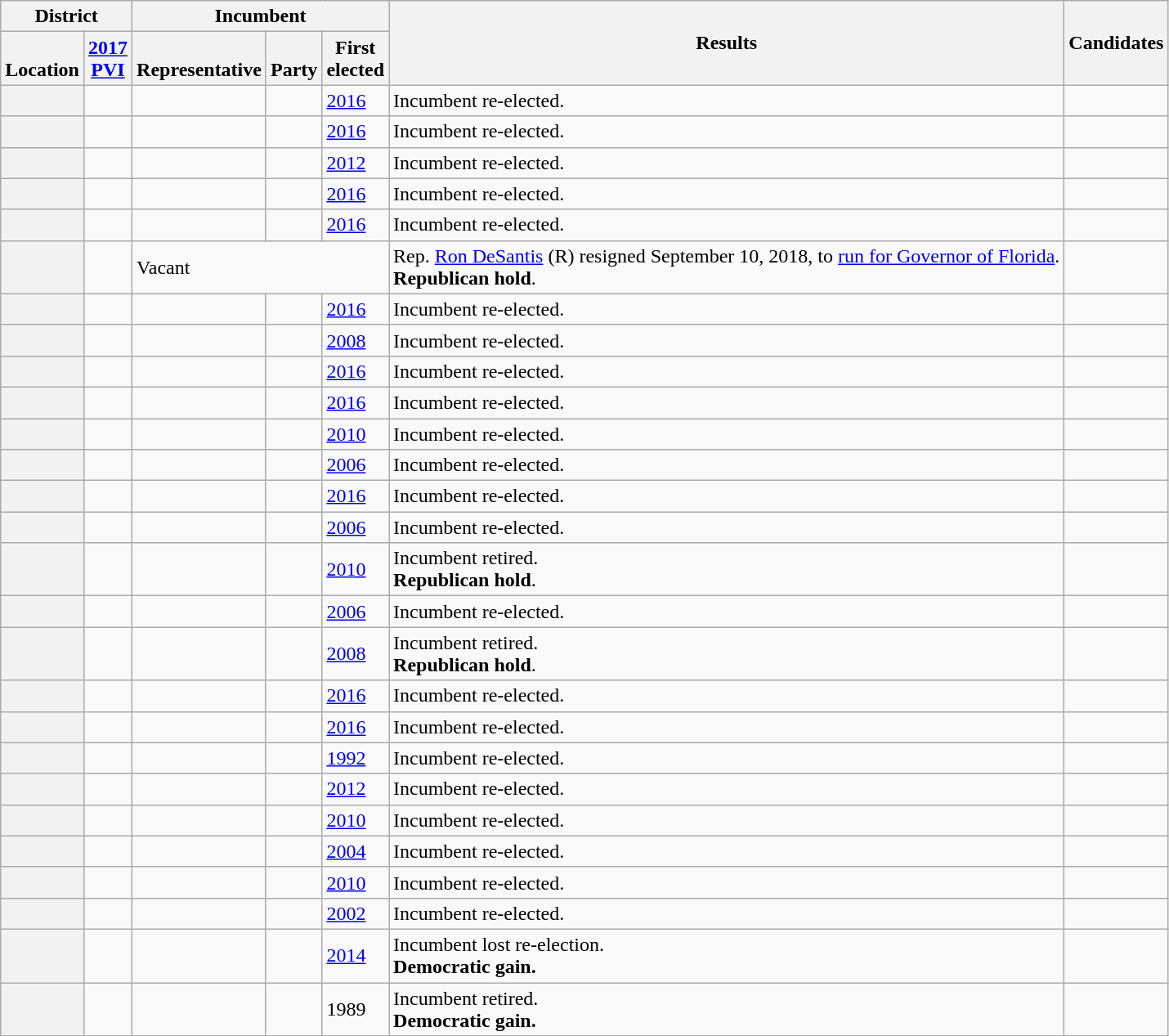<table class="wikitable sortable">
<tr>
<th colspan=2>District</th>
<th colspan=3>Incumbent</th>
<th rowspan=2>Results</th>
<th rowspan=2>Candidates</th>
</tr>
<tr valign=bottom>
<th>Location</th>
<th><a href='#'>2017<br>PVI</a></th>
<th>Representative</th>
<th>Party</th>
<th>First<br>elected</th>
</tr>
<tr>
<th></th>
<td></td>
<td></td>
<td></td>
<td><a href='#'>2016</a></td>
<td>Incumbent re-elected.</td>
<td nowrap></td>
</tr>
<tr>
<th></th>
<td></td>
<td></td>
<td></td>
<td><a href='#'>2016</a></td>
<td>Incumbent re-elected.</td>
<td nowrap></td>
</tr>
<tr>
<th></th>
<td></td>
<td></td>
<td></td>
<td><a href='#'>2012</a></td>
<td>Incumbent re-elected.</td>
<td nowrap></td>
</tr>
<tr>
<th></th>
<td></td>
<td></td>
<td></td>
<td><a href='#'>2016</a></td>
<td>Incumbent re-elected.</td>
<td nowrap></td>
</tr>
<tr>
<th></th>
<td></td>
<td></td>
<td></td>
<td><a href='#'>2016</a></td>
<td>Incumbent re-elected.</td>
<td nowrap></td>
</tr>
<tr>
<th></th>
<td></td>
<td colspan=3>Vacant</td>
<td>Rep. <a href='#'>Ron DeSantis</a> (R) resigned September 10, 2018, to <a href='#'>run for Governor of Florida</a>.<br><strong>Republican hold</strong>.</td>
<td nowrap></td>
</tr>
<tr>
<th></th>
<td></td>
<td></td>
<td></td>
<td><a href='#'>2016</a></td>
<td>Incumbent re-elected.</td>
<td nowrap></td>
</tr>
<tr>
<th></th>
<td></td>
<td></td>
<td></td>
<td><a href='#'>2008</a></td>
<td>Incumbent re-elected.</td>
<td nowrap></td>
</tr>
<tr>
<th></th>
<td></td>
<td></td>
<td></td>
<td><a href='#'>2016</a></td>
<td>Incumbent re-elected.</td>
<td nowrap></td>
</tr>
<tr>
<th></th>
<td></td>
<td></td>
<td></td>
<td><a href='#'>2016</a></td>
<td>Incumbent re-elected.</td>
<td nowrap></td>
</tr>
<tr>
<th></th>
<td></td>
<td></td>
<td></td>
<td><a href='#'>2010</a></td>
<td>Incumbent re-elected.</td>
<td nowrap></td>
</tr>
<tr>
<th></th>
<td></td>
<td></td>
<td></td>
<td><a href='#'>2006</a></td>
<td>Incumbent re-elected.</td>
<td nowrap></td>
</tr>
<tr>
<th></th>
<td></td>
<td></td>
<td></td>
<td><a href='#'>2016</a></td>
<td>Incumbent re-elected.</td>
<td nowrap></td>
</tr>
<tr>
<th></th>
<td></td>
<td></td>
<td></td>
<td><a href='#'>2006</a></td>
<td>Incumbent re-elected.</td>
<td nowrap></td>
</tr>
<tr>
<th></th>
<td></td>
<td></td>
<td></td>
<td><a href='#'>2010</a></td>
<td>Incumbent retired.<br><strong>Republican hold</strong>.</td>
<td nowrap></td>
</tr>
<tr>
<th></th>
<td></td>
<td></td>
<td></td>
<td><a href='#'>2006</a></td>
<td>Incumbent re-elected.</td>
<td nowrap></td>
</tr>
<tr>
<th></th>
<td></td>
<td></td>
<td></td>
<td><a href='#'>2008</a></td>
<td>Incumbent retired.<br><strong>Republican hold</strong>.</td>
<td nowrap></td>
</tr>
<tr>
<th></th>
<td></td>
<td></td>
<td></td>
<td><a href='#'>2016</a></td>
<td>Incumbent re-elected.</td>
<td nowrap></td>
</tr>
<tr>
<th></th>
<td></td>
<td></td>
<td></td>
<td><a href='#'>2016</a></td>
<td>Incumbent re-elected.</td>
<td nowrap></td>
</tr>
<tr>
<th></th>
<td></td>
<td></td>
<td></td>
<td><a href='#'>1992</a></td>
<td>Incumbent re-elected.</td>
<td nowrap></td>
</tr>
<tr>
<th></th>
<td></td>
<td></td>
<td></td>
<td><a href='#'>2012</a></td>
<td>Incumbent re-elected.</td>
<td nowrap></td>
</tr>
<tr>
<th></th>
<td></td>
<td></td>
<td></td>
<td><a href='#'>2010 </a></td>
<td>Incumbent re-elected.</td>
<td nowrap></td>
</tr>
<tr>
<th></th>
<td></td>
<td></td>
<td></td>
<td><a href='#'>2004</a></td>
<td>Incumbent re-elected.</td>
<td nowrap></td>
</tr>
<tr>
<th></th>
<td></td>
<td></td>
<td></td>
<td><a href='#'>2010</a></td>
<td>Incumbent re-elected.</td>
<td nowrap></td>
</tr>
<tr>
<th></th>
<td></td>
<td></td>
<td></td>
<td><a href='#'>2002</a></td>
<td>Incumbent re-elected.</td>
<td nowrap></td>
</tr>
<tr>
<th></th>
<td></td>
<td></td>
<td></td>
<td><a href='#'>2014</a></td>
<td>Incumbent lost re-election.<br><strong>Democratic gain.</strong></td>
<td nowrap></td>
</tr>
<tr>
<th></th>
<td></td>
<td></td>
<td></td>
<td>1989</td>
<td>Incumbent retired.<br><strong>Democratic gain.</strong></td>
<td nowrap></td>
</tr>
</table>
